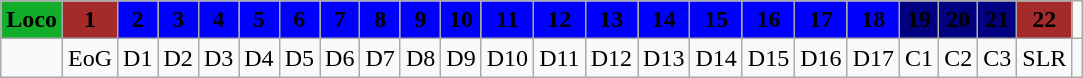<table class="wikitable plainrowheaders unsortable" style="text-align:center">
<tr>
<th scope="col" rowspan="1" style="background:#12ad2b;"><span> Loco</span></th>
<th scope="col" rowspan="1" style="background:#A52A2A;"><span> 1</span></th>
<th scope="col" rowspan="1" style="background:#0000FF;"><span> 2</span></th>
<th scope="col" rowspan="1" style="background:#0000FF;"><span> 3</span></th>
<th scope="col" rowspan="1" style="background:#0000FF;"><span> 4</span></th>
<th scope="col" rowspan="1" style="background:#0000FF;"><span> 5</span></th>
<th scope="col" rowspan="1" style="background:#0000FF;"><span> 6</span></th>
<th scope="col" rowspan="1" style="background:#0000FF;"><span> 7</span></th>
<th scope="col" rowspan="1" style="background:#0000FF;"><span> 8</span></th>
<th scope="col" rowspan="1" style="background:#0000FF;"><span> 9</span></th>
<th scope="col" rowspan="1" style="background:#0000FF;"><span> 10</span></th>
<th scope="col" rowspan="1" style="background:#0000FF;"><span> 11</span></th>
<th scope="col" rowspan="1" style="background:#0000FF;"><span> 12</span></th>
<th scope="col" rowspan="1" style="background:#0000FF;"><span> 13</span></th>
<th scope="col" rowspan="1" style="background:#0000FF;"><span> 14</span></th>
<th scope="col" rowspan="1" style="background:#0000FF;"><span> 15</span></th>
<th scope="col" rowspan="1" style="background:#0000FF;"><span> 16</span></th>
<th scope="col" rowspan="1" style="background:#0000FF;"><span> 17</span></th>
<th scope="col" rowspan="1" style="background:#0000FF;"><span> 18</span></th>
<th scope="col" rowspan="1" style="background:#000080;"><span> 19</span></th>
<th scope="col" rowspan="1" style="background:#000080;"><span> 20</span></th>
<th scope="col" rowspan="1" style="background:#000080;"><span> 21</span></th>
<th scope="col" rowspan="1" style="background:#A52A2A;"><span> 22</span></th>
</tr>
<tr>
<td></td>
<td>EoG</td>
<td>D1</td>
<td>D2</td>
<td>D3</td>
<td>D4</td>
<td>D5</td>
<td>D6</td>
<td>D7</td>
<td>D8</td>
<td>D9</td>
<td>D10</td>
<td>D11</td>
<td>D12</td>
<td>D13</td>
<td>D14</td>
<td>D15</td>
<td>D16</td>
<td>D17</td>
<td>C1</td>
<td>C2</td>
<td>C3</td>
<td>SLR</td>
<td></td>
</tr>
</table>
